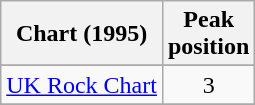<table class="wikitable">
<tr>
<th>Chart (1995)</th>
<th>Peak<br>position</th>
</tr>
<tr>
</tr>
<tr>
<td><a href='#'>UK Rock Chart</a></td>
<td align="center">3</td>
</tr>
<tr>
</tr>
</table>
